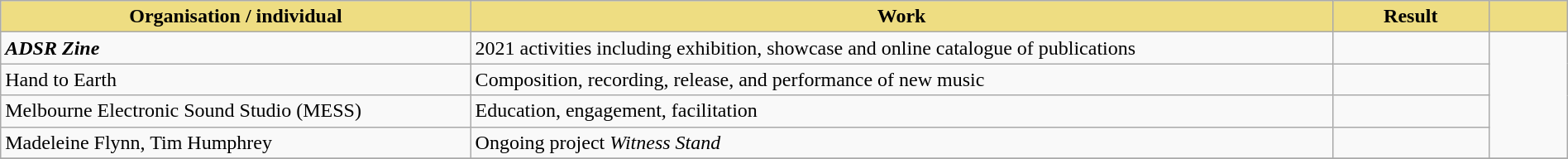<table class="wikitable" width=100%>
<tr>
<th style="width:30%;background:#EEDD82;">Organisation / individual</th>
<th style="width:55%;background:#EEDD82;">Work</th>
<th style="width:10%;background:#EEDD82;">Result</th>
<th style="width:5%;background:#EEDD82;"></th>
</tr>
<tr>
<td><strong><em>ADSR Zine</em></strong></td>
<td>2021 activities including exhibition, showcase and online catalogue of publications</td>
<td></td>
<td rowspan="4"></td>
</tr>
<tr>
<td>Hand to Earth</td>
<td>Composition, recording, release, and performance of new music</td>
<td></td>
</tr>
<tr>
<td>Melbourne Electronic Sound Studio (MESS)</td>
<td>Education, engagement, facilitation</td>
<td></td>
</tr>
<tr>
<td>Madeleine Flynn, Tim Humphrey</td>
<td>Ongoing project <em>Witness Stand</em></td>
<td></td>
</tr>
<tr>
</tr>
</table>
